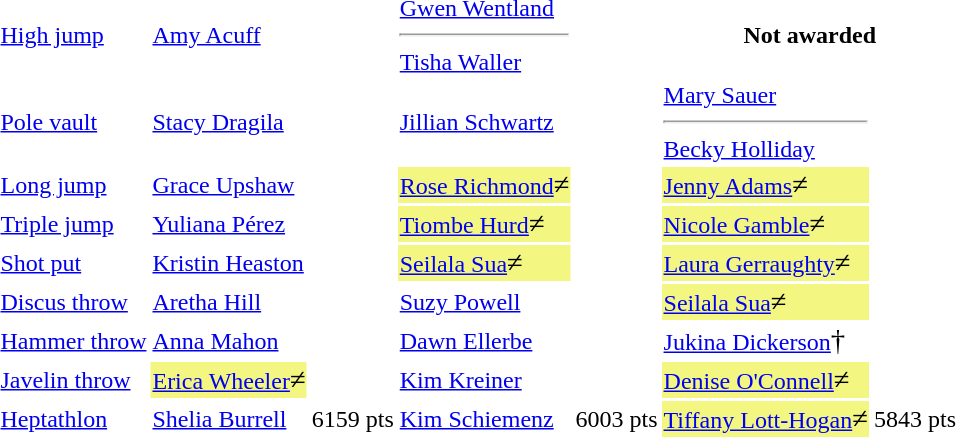<table>
<tr>
<td><a href='#'>High jump</a></td>
<td><a href='#'>Amy Acuff</a></td>
<td></td>
<td><a href='#'>Gwen Wentland</a><hr><a href='#'>Tisha Waller</a></td>
<td></td>
<th colspan=2>Not awarded</th>
</tr>
<tr>
<td><a href='#'>Pole vault</a></td>
<td><a href='#'>Stacy Dragila</a></td>
<td></td>
<td><a href='#'>Jillian Schwartz</a></td>
<td></td>
<td><a href='#'>Mary Sauer</a><hr><a href='#'>Becky Holliday</a></td>
<td></td>
</tr>
<tr>
<td><a href='#'>Long jump</a></td>
<td><a href='#'>Grace Upshaw</a></td>
<td></td>
<td bgcolor=#F3F781><a href='#'>Rose Richmond</a><big>≠</big></td>
<td></td>
<td bgcolor=#F3F781><a href='#'>Jenny Adams</a><big>≠</big></td>
<td></td>
</tr>
<tr>
<td><a href='#'>Triple jump</a></td>
<td><a href='#'>Yuliana Pérez</a></td>
<td></td>
<td bgcolor=#F3F781><a href='#'>Tiombe Hurd</a><big>≠</big></td>
<td></td>
<td bgcolor=#F3F781><a href='#'>Nicole Gamble</a><big>≠</big></td>
<td></td>
</tr>
<tr>
<td><a href='#'>Shot put</a></td>
<td><a href='#'>Kristin Heaston</a></td>
<td></td>
<td bgcolor=#F3F781><a href='#'>Seilala Sua</a><big>≠</big></td>
<td></td>
<td bgcolor=#F3F781><a href='#'>Laura Gerraughty</a><big>≠</big></td>
<td></td>
</tr>
<tr>
<td><a href='#'>Discus throw</a></td>
<td><a href='#'>Aretha Hill</a></td>
<td></td>
<td><a href='#'>Suzy Powell</a></td>
<td></td>
<td bgcolor=#F3F781><a href='#'>Seilala Sua</a><big>≠</big></td>
<td></td>
</tr>
<tr>
<td><a href='#'>Hammer throw</a></td>
<td><a href='#'>Anna Mahon</a></td>
<td></td>
<td><a href='#'>Dawn Ellerbe</a></td>
<td></td>
<td><a href='#'>Jukina Dickerson</a><big>†</big></td>
<td></td>
</tr>
<tr>
<td><a href='#'>Javelin throw</a></td>
<td bgcolor=#F3F781><a href='#'>Erica Wheeler</a><big>≠</big></td>
<td></td>
<td><a href='#'>Kim Kreiner</a></td>
<td></td>
<td bgcolor=#F3F781><a href='#'>Denise O'Connell</a><big>≠</big></td>
<td></td>
</tr>
<tr>
<td><a href='#'>Heptathlon</a></td>
<td><a href='#'>Shelia Burrell</a></td>
<td>6159 pts</td>
<td><a href='#'>Kim Schiemenz</a></td>
<td>6003 pts</td>
<td bgcolor=#F3F781><a href='#'>Tiffany Lott-Hogan</a><big>≠</big></td>
<td>5843 pts</td>
</tr>
</table>
